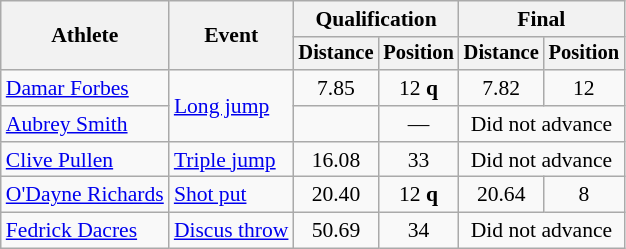<table class=wikitable style="font-size:90%">
<tr>
<th rowspan="2">Athlete</th>
<th rowspan="2">Event</th>
<th colspan="2">Qualification</th>
<th colspan="2">Final</th>
</tr>
<tr style="font-size:95%">
<th>Distance</th>
<th>Position</th>
<th>Distance</th>
<th>Position</th>
</tr>
<tr align=center>
<td align=left><a href='#'>Damar Forbes</a></td>
<td rowspan=2 align=left><a href='#'>Long jump</a></td>
<td>7.85</td>
<td>12 <strong>q</strong></td>
<td>7.82</td>
<td>12</td>
</tr>
<tr align=center>
<td align=left><a href='#'>Aubrey Smith</a></td>
<td></td>
<td>—</td>
<td colspan=2>Did not advance</td>
</tr>
<tr align=center>
<td align=left><a href='#'>Clive Pullen</a></td>
<td align=left><a href='#'>Triple jump</a></td>
<td>16.08</td>
<td>33</td>
<td colspan=2>Did not advance</td>
</tr>
<tr align=center>
<td align=left><a href='#'>O'Dayne Richards</a></td>
<td align=left><a href='#'>Shot put</a></td>
<td>20.40</td>
<td>12 <strong>q</strong></td>
<td>20.64</td>
<td>8</td>
</tr>
<tr align=center>
<td align=left><a href='#'>Fedrick Dacres</a></td>
<td align=left><a href='#'>Discus throw</a></td>
<td>50.69</td>
<td>34</td>
<td colspan=2>Did not advance</td>
</tr>
</table>
